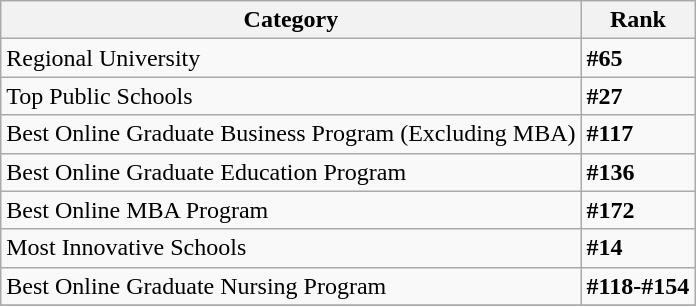<table class="wikitable">
<tr>
<th>Category</th>
<th>Rank</th>
</tr>
<tr>
<td><div>Regional University</div></td>
<td><div><strong>#65</strong></div></td>
</tr>
<tr>
<td><div>Top Public Schools</div></td>
<td><div><strong>#27</strong></div></td>
</tr>
<tr>
<td><div>Best Online Graduate Business Program (Excluding MBA)</div></td>
<td><div><strong>#117</strong></div></td>
</tr>
<tr>
<td><div>Best Online Graduate Education Program</div></td>
<td><div><strong>#136</strong></div></td>
</tr>
<tr>
<td><div>Best Online MBA Program</div></td>
<td><div><strong>#172</strong></div></td>
</tr>
<tr>
<td><div>Most Innovative Schools</div></td>
<td><div><strong>#14</strong></div></td>
</tr>
<tr>
<td><div>Best Online Graduate Nursing Program</div></td>
<td><div><strong>#118-#154</strong></div></td>
</tr>
<tr>
</tr>
</table>
